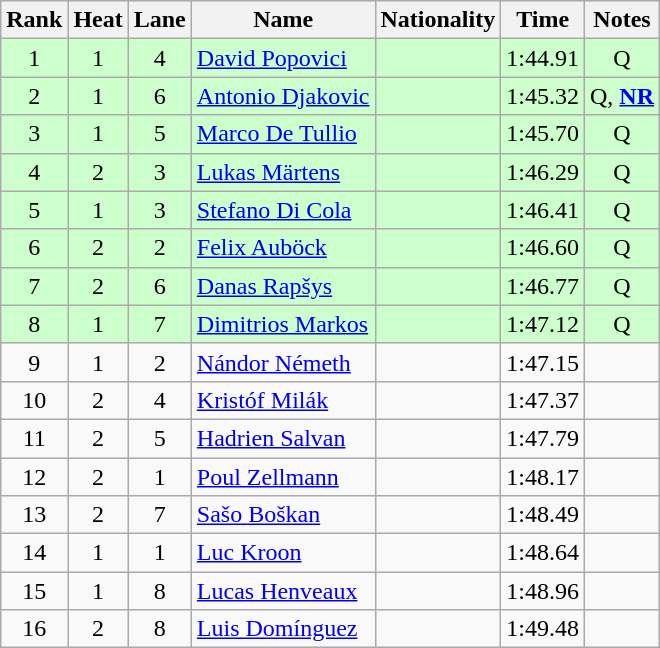<table class="wikitable sortable" style="text-align:center">
<tr>
<th>Rank</th>
<th>Heat</th>
<th>Lane</th>
<th>Name</th>
<th>Nationality</th>
<th>Time</th>
<th>Notes</th>
</tr>
<tr bgcolor=ccffcc>
<td>1</td>
<td>1</td>
<td>4</td>
<td align=left><a href='#'>David Popovici</a></td>
<td align=left></td>
<td>1:44.91</td>
<td>Q</td>
</tr>
<tr bgcolor=ccffcc>
<td>2</td>
<td>1</td>
<td>6</td>
<td align=left><a href='#'>Antonio Djakovic</a></td>
<td align=left></td>
<td>1:45.32</td>
<td>Q, <strong><a href='#'>NR</a></strong></td>
</tr>
<tr bgcolor=ccffcc>
<td>3</td>
<td>1</td>
<td>5</td>
<td align=left><a href='#'>Marco De Tullio</a></td>
<td align=left></td>
<td>1:45.70</td>
<td>Q</td>
</tr>
<tr bgcolor=ccffcc>
<td>4</td>
<td>2</td>
<td>3</td>
<td align=left><a href='#'>Lukas Märtens</a></td>
<td align=left></td>
<td>1:46.29</td>
<td>Q</td>
</tr>
<tr bgcolor=ccffcc>
<td>5</td>
<td>1</td>
<td>3</td>
<td align=left><a href='#'>Stefano Di Cola</a></td>
<td align=left></td>
<td>1:46.41</td>
<td>Q</td>
</tr>
<tr bgcolor=ccffcc>
<td>6</td>
<td>2</td>
<td>2</td>
<td align=left><a href='#'>Felix Auböck</a></td>
<td align=left></td>
<td>1:46.60</td>
<td>Q</td>
</tr>
<tr bgcolor=ccffcc>
<td>7</td>
<td>2</td>
<td>6</td>
<td align=left><a href='#'>Danas Rapšys</a></td>
<td align=left></td>
<td>1:46.77</td>
<td>Q</td>
</tr>
<tr bgcolor=ccffcc>
<td>8</td>
<td>1</td>
<td>7</td>
<td align=left><a href='#'>Dimitrios Markos</a></td>
<td align=left></td>
<td>1:47.12</td>
<td>Q</td>
</tr>
<tr>
<td>9</td>
<td>1</td>
<td>2</td>
<td align=left><a href='#'>Nándor Németh</a></td>
<td align=left></td>
<td>1:47.15</td>
<td></td>
</tr>
<tr>
<td>10</td>
<td>2</td>
<td>4</td>
<td align=left><a href='#'>Kristóf Milák</a></td>
<td align=left></td>
<td>1:47.37</td>
<td></td>
</tr>
<tr>
<td>11</td>
<td>2</td>
<td>5</td>
<td align=left><a href='#'>Hadrien Salvan</a></td>
<td align=left></td>
<td>1:47.79</td>
<td></td>
</tr>
<tr>
<td>12</td>
<td>2</td>
<td>1</td>
<td align=left><a href='#'>Poul Zellmann</a></td>
<td align=left></td>
<td>1:48.17</td>
<td></td>
</tr>
<tr>
<td>13</td>
<td>2</td>
<td>7</td>
<td align=left><a href='#'>Sašo Boškan</a></td>
<td align=left></td>
<td>1:48.49</td>
<td></td>
</tr>
<tr>
<td>14</td>
<td>1</td>
<td>1</td>
<td align=left><a href='#'>Luc Kroon</a></td>
<td align=left></td>
<td>1:48.64</td>
<td></td>
</tr>
<tr>
<td>15</td>
<td>1</td>
<td>8</td>
<td align=left><a href='#'>Lucas Henveaux</a></td>
<td align=left></td>
<td>1:48.96</td>
<td></td>
</tr>
<tr>
<td>16</td>
<td>2</td>
<td>8</td>
<td align=left><a href='#'>Luis Domínguez</a></td>
<td align=left></td>
<td>1:49.48</td>
<td></td>
</tr>
</table>
